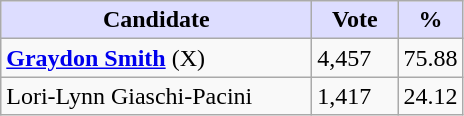<table class="wikitable">
<tr>
<th style="background:#ddf; width:200px;">Candidate</th>
<th style="background:#ddf; width:50px;">Vote</th>
<th style="background:#ddf; width:30px;">%</th>
</tr>
<tr>
<td><strong><a href='#'>Graydon Smith</a></strong> (X)</td>
<td>4,457</td>
<td>75.88</td>
</tr>
<tr>
<td>Lori-Lynn Giaschi-Pacini</td>
<td>1,417</td>
<td>24.12</td>
</tr>
</table>
